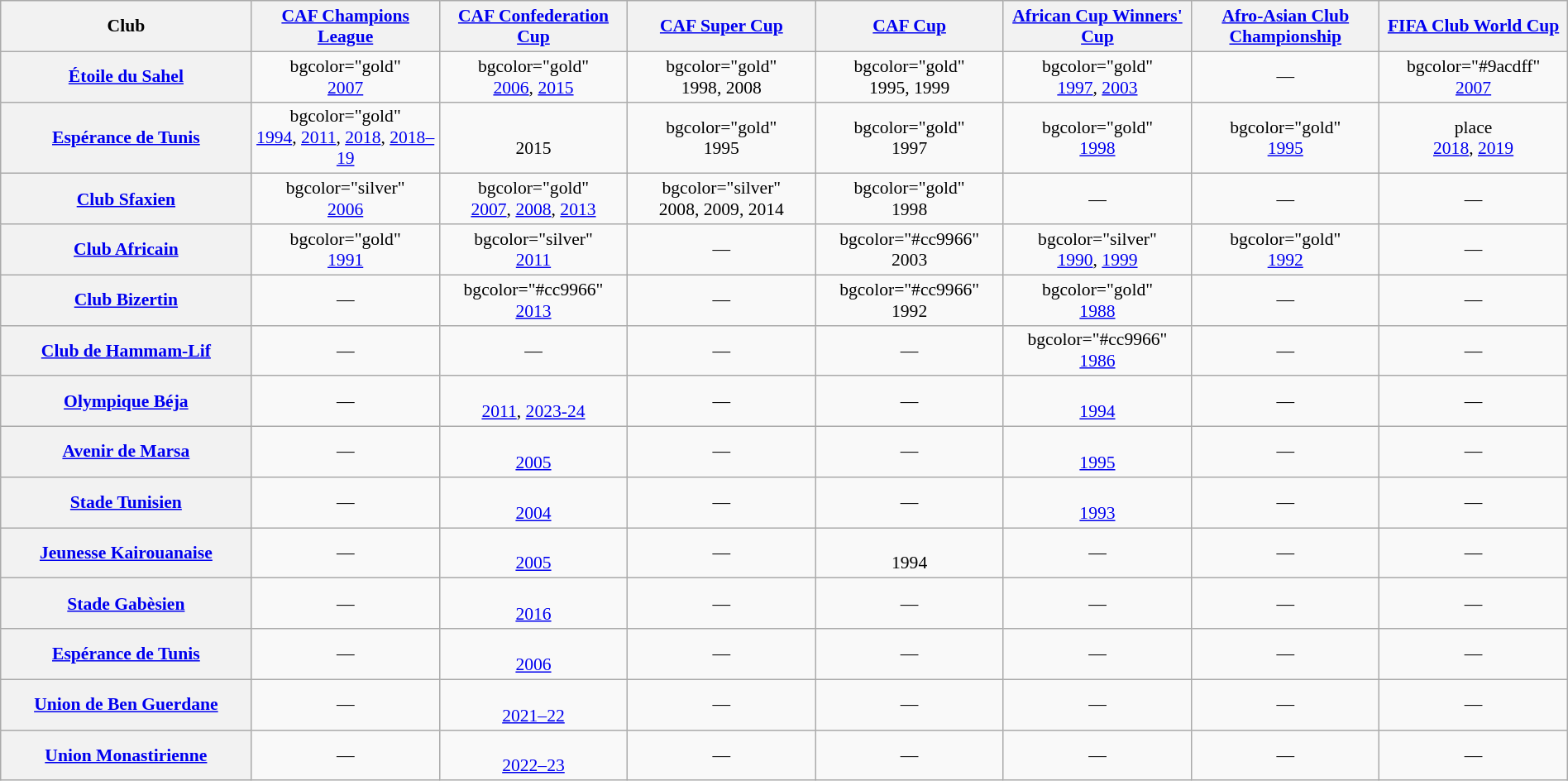<table class="wikitable sortable" style="font-size:90%; text-align:center; width:100%">
<tr>
<th>Club</th>
<th style="width:12%;"><a href='#'>CAF Champions League</a></th>
<th style="width:12%;"><a href='#'>CAF Confederation Cup</a></th>
<th style="width:12%;"><a href='#'>CAF Super Cup</a></th>
<th style="width:12%;"><a href='#'>CAF Cup</a></th>
<th style="width:12%;"><a href='#'>African Cup Winners' Cup</a></th>
<th style="width:12%;"><a href='#'>Afro-Asian Club Championship</a></th>
<th style="width:12%;"><a href='#'>FIFA Club World Cup</a></th>
</tr>
<tr>
<th><a href='#'>Étoile du Sahel</a></th>
<td>bgcolor="gold" <br><a href='#'>2007</a></td>
<td>bgcolor="gold" <br><a href='#'>2006</a>, <a href='#'>2015</a></td>
<td>bgcolor="gold" <br>1998, 2008</td>
<td>bgcolor="gold" <br>1995, 1999</td>
<td>bgcolor="gold" <br><a href='#'>1997</a>, <a href='#'>2003</a></td>
<td>—</td>
<td>bgcolor="#9acdff" <br><a href='#'>2007</a></td>
</tr>
<tr>
<th><a href='#'>Espérance de Tunis</a></th>
<td>bgcolor="gold" <br><a href='#'>1994</a>, <a href='#'>2011</a>, <a href='#'>2018</a>, <a href='#'>2018–19</a></td>
<td><br>2015</td>
<td>bgcolor="gold" <br>1995</td>
<td>bgcolor="gold" <br>1997</td>
<td>bgcolor="gold" <br><a href='#'>1998</a></td>
<td>bgcolor="gold" <br><a href='#'>1995</a></td>
<td> place<br><a href='#'>2018</a>, <a href='#'>2019</a></td>
</tr>
<tr>
<th><a href='#'>Club Sfaxien</a></th>
<td>bgcolor="silver" <br><a href='#'>2006</a></td>
<td>bgcolor="gold" <br><a href='#'>2007</a>, <a href='#'>2008</a>, <a href='#'>2013</a></td>
<td>bgcolor="silver" <br>2008, 2009, 2014</td>
<td>bgcolor="gold" <br>1998</td>
<td>—</td>
<td>—</td>
<td>—</td>
</tr>
<tr>
<th><a href='#'>Club Africain</a></th>
<td>bgcolor="gold" <br><a href='#'>1991</a></td>
<td>bgcolor="silver" <br><a href='#'>2011</a></td>
<td>—</td>
<td>bgcolor="#cc9966" <br>2003</td>
<td>bgcolor="silver" <br><a href='#'>1990</a>, <a href='#'>1999</a></td>
<td>bgcolor="gold" <br><a href='#'>1992</a></td>
<td>—</td>
</tr>
<tr>
<th><a href='#'>Club Bizertin</a></th>
<td>—</td>
<td>bgcolor="#cc9966" <br><a href='#'>2013</a></td>
<td>—</td>
<td>bgcolor="#cc9966" <br>1992</td>
<td>bgcolor="gold" <br><a href='#'>1988</a></td>
<td>—</td>
<td>—</td>
</tr>
<tr>
<th><a href='#'>Club de Hammam-Lif</a></th>
<td>—</td>
<td>—</td>
<td>—</td>
<td>—</td>
<td>bgcolor="#cc9966" <br><a href='#'>1986</a></td>
<td>—</td>
<td>—</td>
</tr>
<tr>
<th><a href='#'>Olympique Béja</a></th>
<td>—</td>
<td><br><a href='#'>2011</a>, <a href='#'>2023-24</a></td>
<td>—</td>
<td>—</td>
<td><br><a href='#'>1994</a></td>
<td>—</td>
<td>—</td>
</tr>
<tr>
<th><a href='#'>Avenir de Marsa</a></th>
<td>—</td>
<td><br><a href='#'>2005</a></td>
<td>—</td>
<td>—</td>
<td><br><a href='#'>1995</a></td>
<td>—</td>
<td>—</td>
</tr>
<tr>
<th><a href='#'>Stade Tunisien</a></th>
<td>—</td>
<td><br><a href='#'>2004</a></td>
<td>—</td>
<td>—</td>
<td><br><a href='#'>1993</a></td>
<td>—</td>
<td>—</td>
</tr>
<tr>
<th><a href='#'>Jeunesse Kairouanaise</a></th>
<td>—</td>
<td><br><a href='#'>2005</a></td>
<td>—</td>
<td><br>1994</td>
<td>—</td>
<td>—</td>
<td>—</td>
</tr>
<tr>
<th><a href='#'>Stade Gabèsien</a></th>
<td>—</td>
<td><br><a href='#'>2016</a></td>
<td>—</td>
<td>—</td>
<td>—</td>
<td>—</td>
<td>—</td>
</tr>
<tr>
<th><a href='#'>Espérance de Tunis</a></th>
<td>—</td>
<td><br><a href='#'>2006</a></td>
<td>—</td>
<td>—</td>
<td>—</td>
<td>—</td>
<td>—</td>
</tr>
<tr>
<th><a href='#'>Union de Ben Guerdane</a></th>
<td>—</td>
<td><br><a href='#'>2021–22</a></td>
<td>—</td>
<td>—</td>
<td>—</td>
<td>—</td>
<td>—</td>
</tr>
<tr>
<th><a href='#'>Union Monastirienne</a></th>
<td>—</td>
<td><br><a href='#'>2022–23</a></td>
<td>—</td>
<td>—</td>
<td>—</td>
<td>—</td>
<td>—</td>
</tr>
</table>
